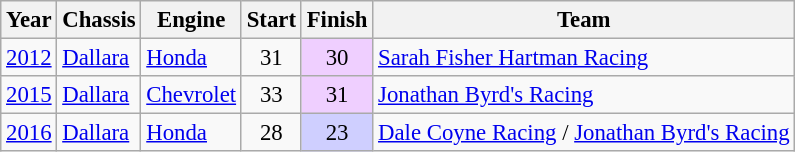<table class="wikitable" style="font-size: 95%;">
<tr>
<th>Year</th>
<th>Chassis</th>
<th>Engine</th>
<th>Start</th>
<th>Finish</th>
<th>Team</th>
</tr>
<tr>
<td><a href='#'>2012</a></td>
<td><a href='#'>Dallara</a></td>
<td><a href='#'>Honda</a></td>
<td align=center>31</td>
<td style="text-align:center; background:#EFCFFF;">30</td>
<td><a href='#'>Sarah Fisher Hartman Racing</a></td>
</tr>
<tr>
<td><a href='#'>2015</a></td>
<td><a href='#'>Dallara</a></td>
<td><a href='#'>Chevrolet</a></td>
<td align=center>33</td>
<td style="text-align:center; background:#efcfff;">31</td>
<td><a href='#'>Jonathan Byrd's Racing</a></td>
</tr>
<tr>
<td><a href='#'>2016</a></td>
<td><a href='#'>Dallara</a></td>
<td><a href='#'>Honda</a></td>
<td align=center>28</td>
<td style="text-align:center; background:#CFCFFF;">23</td>
<td><a href='#'>Dale Coyne Racing</a> / <a href='#'>Jonathan Byrd's Racing</a></td>
</tr>
</table>
